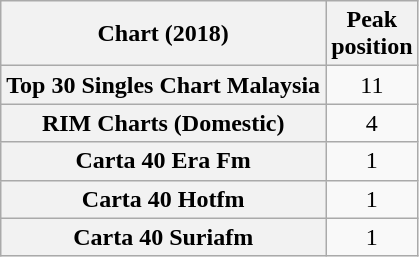<table class="wikitable sortable plainrowheaders">
<tr>
<th>Chart (2018)</th>
<th>Peak<br>position</th>
</tr>
<tr>
<th scope="row">Top 30 Singles Chart Malaysia</th>
<td style="text-align:center;">11</td>
</tr>
<tr>
<th scope="row">RIM Charts (Domestic)</th>
<td style="text-align:center;">4</td>
</tr>
<tr>
<th scope="row">Carta 40 Era Fm</th>
<td style="text-align:center;">1</td>
</tr>
<tr>
<th scope="row">Carta 40 Hotfm</th>
<td style="text-align:center;">1</td>
</tr>
<tr>
<th scope="row">Carta 40 Suriafm</th>
<td style="text-align:center;">1</td>
</tr>
</table>
